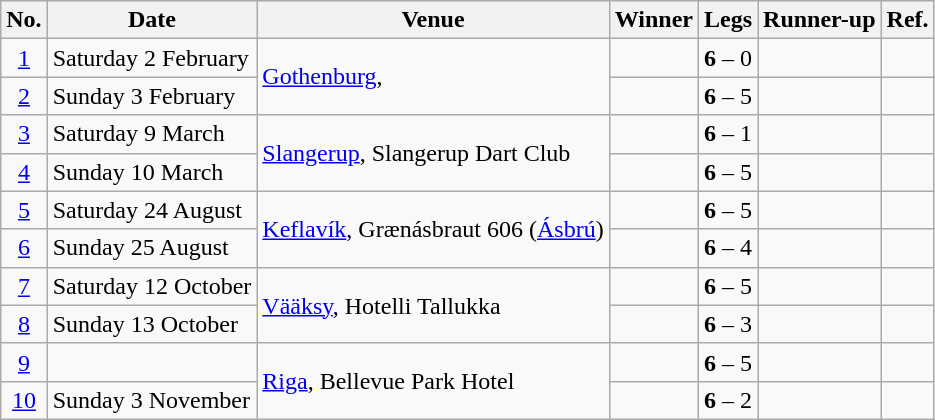<table class="wikitable">
<tr>
<th>No.</th>
<th>Date</th>
<th>Venue</th>
<th>Winner</th>
<th>Legs</th>
<th>Runner-up</th>
<th>Ref.</th>
</tr>
<tr>
<td align=center><a href='#'>1</a></td>
<td>Saturday 2 February</td>
<td rowspan=2> <a href='#'>Gothenburg</a>, </td>
<td align="right"></td>
<td align="center"><strong>6</strong> – 0</td>
<td></td>
<td align="center"></td>
</tr>
<tr>
<td align=center><a href='#'>2</a></td>
<td>Sunday 3 February</td>
<td align="right"></td>
<td align="center"><strong>6</strong> – 5</td>
<td></td>
<td align="center"></td>
</tr>
<tr>
<td align=center><a href='#'>3</a></td>
<td>Saturday 9 March</td>
<td rowspan=2> <a href='#'>Slangerup</a>, Slangerup Dart Club</td>
<td align="right"></td>
<td align="center"><strong>6</strong> – 1</td>
<td></td>
<td align="center"></td>
</tr>
<tr>
<td align=center><a href='#'>4</a></td>
<td>Sunday 10 March</td>
<td align="right"></td>
<td align="center"><strong>6</strong> – 5</td>
<td></td>
<td align="center"></td>
</tr>
<tr>
<td align=center><a href='#'>5</a></td>
<td>Saturday 24 August</td>
<td rowspan=2> <a href='#'>Keflavík</a>, Grænásbraut 606 (<a href='#'>Ásbrú</a>)</td>
<td align="right"></td>
<td align="center"><strong>6</strong> – 5</td>
<td></td>
<td align="center"></td>
</tr>
<tr>
<td align=center><a href='#'>6</a></td>
<td>Sunday 25 August</td>
<td align="right"></td>
<td align="center"><strong>6</strong> – 4</td>
<td></td>
<td align="center"></td>
</tr>
<tr>
<td align=center><a href='#'>7</a></td>
<td>Saturday 12 October</td>
<td rowspan=2> <a href='#'>Vääksy</a>, Hotelli Tallukka</td>
<td align="right"></td>
<td align="center"><strong>6</strong> – 5</td>
<td></td>
<td align="center"></td>
</tr>
<tr>
<td align=center><a href='#'>8</a></td>
<td>Sunday 13 October</td>
<td align="right"></td>
<td align="center"><strong>6</strong> – 3</td>
<td></td>
<td align="center"></td>
</tr>
<tr>
<td align=center><a href='#'>9</a></td>
<td></td>
<td rowspan=2> <a href='#'>Riga</a>, Bellevue Park Hotel</td>
<td align="right"></td>
<td align="center"><strong>6</strong> – 5</td>
<td></td>
<td align="center"></td>
</tr>
<tr>
<td align=center><a href='#'>10</a></td>
<td>Sunday 3 November</td>
<td align="right"></td>
<td align="center"><strong>6</strong> – 2</td>
<td></td>
<td align="center"></td>
</tr>
</table>
